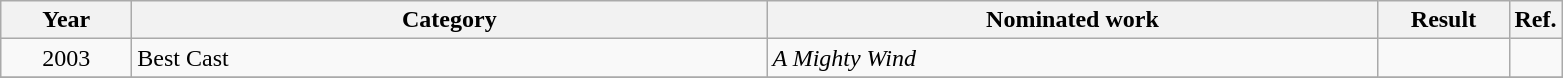<table class=wikitable>
<tr>
<th scope="col" style="width:5em;">Year</th>
<th scope="col" style="width:26em;">Category</th>
<th scope="col" style="width:25em;">Nominated work</th>
<th scope="col" style="width:5em;">Result</th>
<th>Ref.</th>
</tr>
<tr>
<td style="text-align:center;">2003</td>
<td>Best Cast</td>
<td><em>A Mighty Wind</em></td>
<td></td>
<td style="text-align:center;"></td>
</tr>
<tr>
</tr>
</table>
